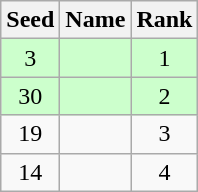<table class="wikitable" style="text-align:center;">
<tr>
<th>Seed</th>
<th>Name</th>
<th>Rank</th>
</tr>
<tr bgcolor="#ccffcc">
<td>3</td>
<td align=left></td>
<td>1</td>
</tr>
<tr bgcolor="#ccffcc">
<td>30</td>
<td align=left></td>
<td>2</td>
</tr>
<tr>
<td>19</td>
<td align=left></td>
<td>3</td>
</tr>
<tr>
<td>14</td>
<td align=left></td>
<td>4</td>
</tr>
</table>
